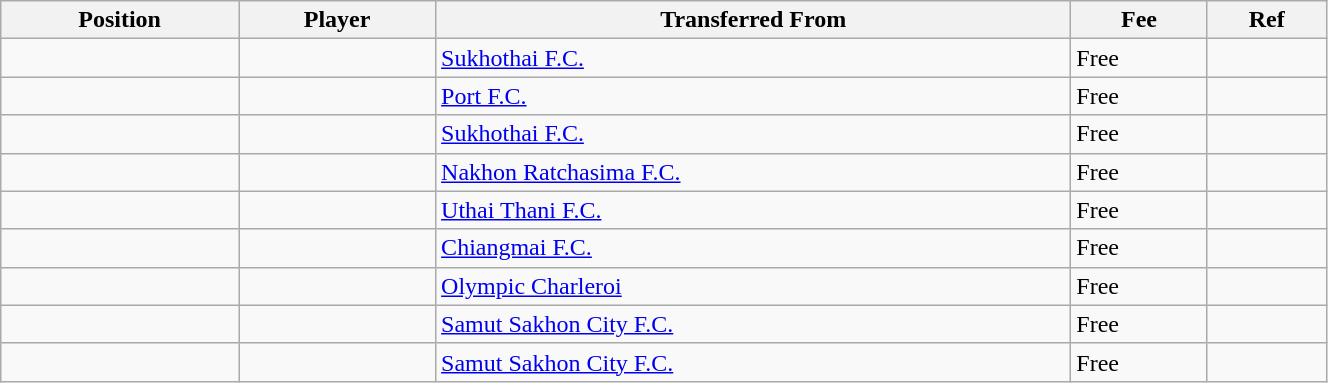<table class="wikitable sortable" style="width:70%; text-align:center; font-size:100%; text-align:left;">
<tr>
<th>Position</th>
<th>Player</th>
<th>Transferred From</th>
<th>Fee</th>
<th>Ref</th>
</tr>
<tr>
<td></td>
<td></td>
<td> <a href='#'>Sukhothai F.C.</a></td>
<td>Free</td>
<td></td>
</tr>
<tr>
<td></td>
<td></td>
<td> <a href='#'>Port F.C.</a></td>
<td>Free</td>
<td></td>
</tr>
<tr>
<td></td>
<td></td>
<td> <a href='#'>Sukhothai F.C.</a></td>
<td>Free</td>
<td></td>
</tr>
<tr>
<td></td>
<td></td>
<td> <a href='#'>Nakhon Ratchasima F.C.</a></td>
<td>Free</td>
<td></td>
</tr>
<tr>
<td></td>
<td></td>
<td> <a href='#'>Uthai Thani F.C.</a></td>
<td>Free</td>
<td></td>
</tr>
<tr>
<td></td>
<td></td>
<td> <a href='#'>Chiangmai F.C.</a></td>
<td>Free</td>
<td></td>
</tr>
<tr>
<td></td>
<td></td>
<td> <a href='#'>Olympic Charleroi</a></td>
<td>Free</td>
<td></td>
</tr>
<tr>
<td></td>
<td></td>
<td> <a href='#'>Samut Sakhon City F.C.</a></td>
<td>Free</td>
<td></td>
</tr>
<tr>
<td></td>
<td></td>
<td> <a href='#'>Samut Sakhon City F.C.</a></td>
<td>Free</td>
<td></td>
</tr>
</table>
